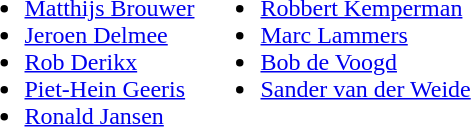<table>
<tr style="vertical-align:top">
<td><br><ul><li><a href='#'>Matthijs Brouwer</a></li><li><a href='#'>Jeroen Delmee</a></li><li><a href='#'>Rob Derikx</a></li><li><a href='#'>Piet-Hein Geeris</a></li><li><a href='#'>Ronald Jansen</a></li></ul></td>
<td><br><ul><li><a href='#'>Robbert Kemperman</a></li><li><a href='#'>Marc Lammers</a></li><li><a href='#'>Bob de Voogd</a></li><li><a href='#'>Sander van der Weide</a></li></ul></td>
</tr>
</table>
